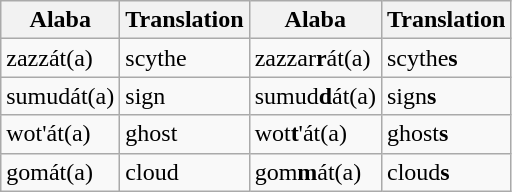<table class="wikitable">
<tr>
<th>Alaba</th>
<th>Translation</th>
<th>Alaba</th>
<th>Translation</th>
</tr>
<tr>
<td>zazzát(a)</td>
<td>scythe</td>
<td>zazzar<strong>r</strong>át(a)</td>
<td>scythe<strong>s</strong></td>
</tr>
<tr>
<td>sumudát(a)</td>
<td>sign</td>
<td>sumud<strong>d</strong>át(a)</td>
<td>sign<strong>s</strong></td>
</tr>
<tr>
<td>wot'át(a)</td>
<td>ghost</td>
<td>wot<strong>t</strong>'át(a)</td>
<td>ghost<strong>s</strong></td>
</tr>
<tr>
<td>gomát(a)</td>
<td>cloud</td>
<td>gom<strong>m</strong>át(a)</td>
<td>cloud<strong>s</strong></td>
</tr>
</table>
